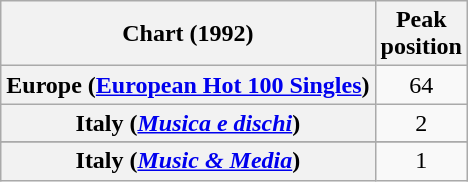<table class="wikitable plainrowheaders" style="text-align:center">
<tr>
<th scope="col">Chart (1992)</th>
<th scope="col">Peak<br>position</th>
</tr>
<tr>
<th scope="row">Europe (<a href='#'>European Hot 100 Singles</a>)</th>
<td align="center">64</td>
</tr>
<tr>
<th scope="row">Italy (<em><a href='#'>Musica e dischi</a></em>)</th>
<td style="text-align:center">2</td>
</tr>
<tr>
</tr>
<tr>
<th scope="row">Italy (<em><a href='#'>Music & Media</a></em>)</th>
<td align="center">1</td>
</tr>
</table>
